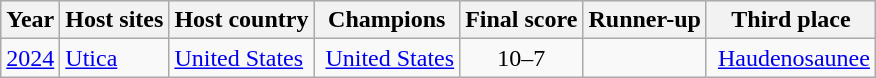<table class="wikitable sortable">
<tr bgcolor="#efefef" align=left>
<th>Year</th>
<th>Host sites</th>
<th>Host country</th>
<th>Champions</th>
<th>Final score</th>
<th>Runner-up</th>
<th>Third place</th>
</tr>
<tr>
<td><a href='#'>2024</a></td>
<td><a href='#'>Utica</a></td>
<td><a href='#'>United States</a></td>
<td> <a href='#'>United States</a></td>
<td align=center>10–7</td>
<td></td>
<td> <a href='#'>Haudenosaunee</a></td>
</tr>
</table>
